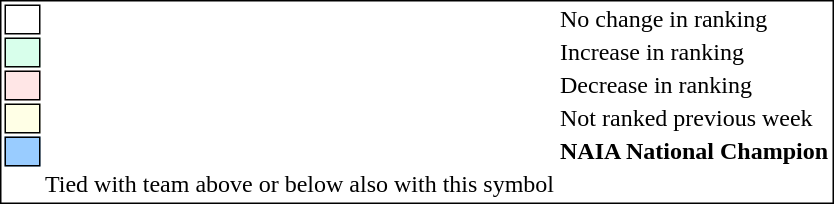<table style="border:1px solid black;"  align=center>
<tr>
<td style="background:#ffffff; width:20px; border:1px solid black;"></td>
<td> </td>
<td>No change in ranking</td>
</tr>
<tr>
<td style="background:#D8FFEB; width:20px; border:1px solid black;"></td>
<td> </td>
<td>Increase in ranking</td>
</tr>
<tr>
<td style="background:#FFE6E6; width:20px; border:1px solid black;"></td>
<td> </td>
<td>Decrease in ranking</td>
</tr>
<tr>
<td style="background:#FFFFE6; width:20px; border:1px solid black;"></td>
<td> </td>
<td>Not ranked previous week</td>
</tr>
<tr>
<td style="background:#9cf; width:20px; border:1px solid black;"></td>
<td> </td>
<td><strong>NAIA National Champion</strong></td>
</tr>
<tr>
<td></td>
<td>Tied with team above or below also with this symbol</td>
</tr>
</table>
